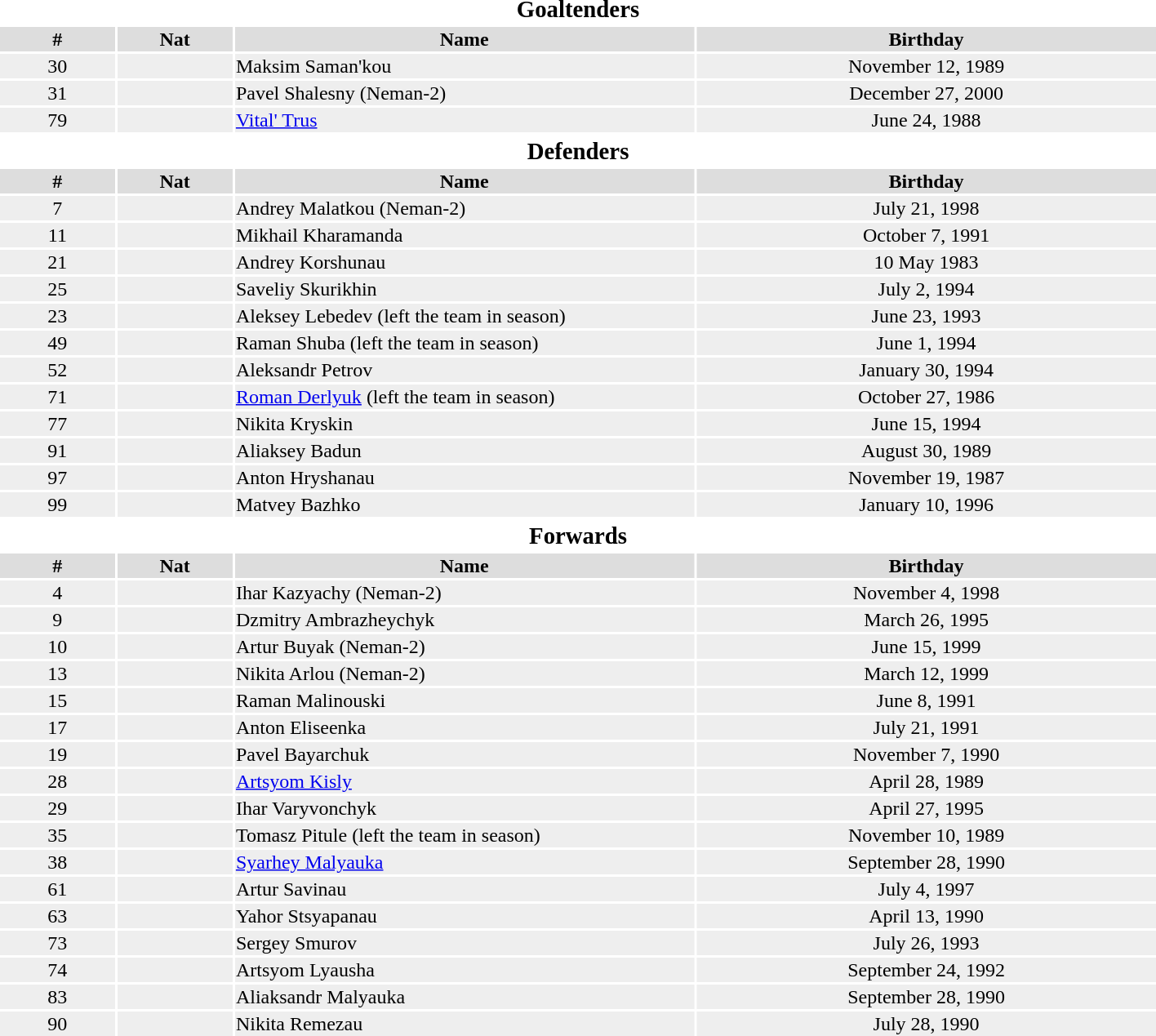<table width=75%>
<tr>
<td align=center colspan=4><big><strong>Goaltenders</strong></big></td>
</tr>
<tr bgcolor="#dddddd">
<th width=10%>#</th>
<th width=10%>Nat</th>
<th width=40%>Name</th>
<th width=40%>Birthday</th>
</tr>
<tr bgcolor="#eeeeee" align=center>
<td>30</td>
<td></td>
<td align=left>Maksim Saman'kou</td>
<td>November 12, 1989</td>
</tr>
<tr bgcolor="#eeeeee" align=center>
<td>31</td>
<td></td>
<td align=left>Pavel Shalesny (Neman-2)</td>
<td>December 27, 2000</td>
</tr>
<tr bgcolor="#eeeeee" align=center>
<td>79</td>
<td></td>
<td align=left><a href='#'>Vital' Trus</a></td>
<td>June 24, 1988</td>
</tr>
<tr bgcolor="#eeeeee" align=center>
</tr>
<tr>
<td align=center colspan=4><big><strong>Defenders</strong></big></td>
</tr>
<tr bgcolor="#dddddd">
<th>#</th>
<th>Nat</th>
<th>Name</th>
<th>Birthday</th>
</tr>
<tr bgcolor="#eeeeee" align=center>
<td>7</td>
<td></td>
<td align=left>Andrey Malatkou (Neman-2)</td>
<td>July 21, 1998</td>
</tr>
<tr bgcolor="#eeeeee" align=center>
<td>11</td>
<td></td>
<td align=left>Mikhail Kharamanda</td>
<td>October 7, 1991</td>
</tr>
<tr bgcolor="#eeeeee" align=center>
<td>21</td>
<td></td>
<td align=left>Andrey Korshunau</td>
<td>10 May 1983</td>
</tr>
<tr bgcolor="#eeeeee" align=center>
<td>25</td>
<td></td>
<td align=left>Saveliy Skurikhin</td>
<td>July 2, 1994</td>
</tr>
<tr bgcolor="#eeeeee" align=center>
<td>23</td>
<td></td>
<td align=left>Aleksey Lebedev (left the team in season)</td>
<td>June 23, 1993</td>
</tr>
<tr bgcolor="#eeeeee" align=center>
<td>49</td>
<td></td>
<td align=left>Raman Shuba (left the team in season)</td>
<td>June 1, 1994</td>
</tr>
<tr bgcolor="#eeeeee" align=center>
<td>52</td>
<td></td>
<td align=left>Aleksandr Petrov</td>
<td>January 30, 1994</td>
</tr>
<tr bgcolor="#eeeeee" align=center>
<td>71</td>
<td></td>
<td align=left><a href='#'>Roman Derlyuk</a> (left the team in season)</td>
<td>October 27, 1986</td>
</tr>
<tr bgcolor="#eeeeee" align=center>
<td>77</td>
<td></td>
<td align=left>Nikita Kryskin</td>
<td>June 15, 1994</td>
</tr>
<tr bgcolor="#eeeeee" align=center>
<td>91</td>
<td></td>
<td align=left>Aliaksey Badun</td>
<td>August 30, 1989</td>
</tr>
<tr bgcolor="#eeeeee" align=center>
<td>97</td>
<td></td>
<td align=left>Anton Hryshanau</td>
<td>November 19, 1987</td>
</tr>
<tr bgcolor="#eeeeee" align=center>
<td>99</td>
<td></td>
<td align=left>Matvey Bazhko</td>
<td>January 10, 1996</td>
</tr>
<tr bgcolor="#eeeeee" align=center>
</tr>
<tr>
<td align=center colspan=4><big><strong>Forwards</strong></big></td>
</tr>
<tr bgcolor="#dddddd">
<th>#</th>
<th>Nat</th>
<th>Name</th>
<th>Birthday</th>
</tr>
<tr bgcolor="#eeeeee" align=center>
<td>4</td>
<td></td>
<td align=left>Ihar Kazyachy (Neman-2)</td>
<td>November 4, 1998</td>
</tr>
<tr bgcolor="#eeeeee" align=center>
<td>9</td>
<td></td>
<td align=left>Dzmitry Ambrazheychyk</td>
<td>March 26, 1995</td>
</tr>
<tr bgcolor="#eeeeee" align=center>
<td>10</td>
<td></td>
<td align=left>Artur Buyak (Neman-2)</td>
<td>June 15, 1999</td>
</tr>
<tr bgcolor="#eeeeee" align=center>
<td>13</td>
<td></td>
<td align=left>Nikita Arlou (Neman-2)</td>
<td>March 12, 1999</td>
</tr>
<tr bgcolor="#eeeeee" align=center>
<td>15</td>
<td></td>
<td align=left>Raman Malinouski</td>
<td>June 8, 1991</td>
</tr>
<tr bgcolor="#eeeeee" align=center>
<td>17</td>
<td></td>
<td align=left>Anton Eliseenka</td>
<td>July 21, 1991</td>
</tr>
<tr bgcolor="#eeeeee" align=center>
<td>19</td>
<td></td>
<td align=left>Pavel Bayarchuk</td>
<td>November 7, 1990</td>
</tr>
<tr bgcolor="#eeeeee" align=center>
<td>28</td>
<td></td>
<td align=left><a href='#'>Artsyom Kisly</a></td>
<td>April 28, 1989</td>
</tr>
<tr bgcolor="#eeeeee" align=center>
<td>29</td>
<td></td>
<td align=left>Ihar Varyvonchyk</td>
<td>April 27, 1995</td>
</tr>
<tr bgcolor="#eeeeee" align=center>
<td>35</td>
<td></td>
<td align=left>Tomasz Pitule (left the team in season)</td>
<td>November 10, 1989</td>
</tr>
<tr bgcolor="#eeeeee" align=center>
<td>38</td>
<td></td>
<td align=left><a href='#'>Syarhey Malyauka</a></td>
<td>September 28, 1990</td>
</tr>
<tr bgcolor="#eeeeee" align=center>
<td>61</td>
<td></td>
<td align=left>Artur Savinau</td>
<td>July 4, 1997</td>
</tr>
<tr bgcolor="#eeeeee" align=center>
<td>63</td>
<td></td>
<td align=left>Yahor Stsyapanau</td>
<td>April 13, 1990</td>
</tr>
<tr bgcolor="#eeeeee" align=center>
<td>73</td>
<td></td>
<td align=left>Sergey Smurov</td>
<td>July 26, 1993</td>
</tr>
<tr bgcolor="#eeeeee" align=center>
<td>74</td>
<td></td>
<td align=left>Artsyom Lyausha</td>
<td>September 24, 1992</td>
</tr>
<tr bgcolor="#eeeeee" align=center>
<td>83</td>
<td></td>
<td align=left>Aliaksandr Malyauka</td>
<td>September 28, 1990</td>
</tr>
<tr bgcolor="#eeeeee" align=center>
<td>90</td>
<td></td>
<td align=left>Nikita Remezau</td>
<td>July 28, 1990</td>
</tr>
<tr bgcolor="#eeeeee" align=center>
</tr>
</table>
